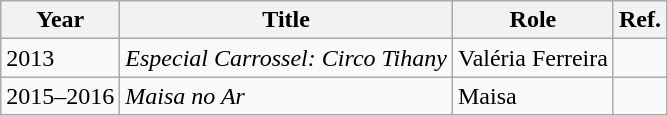<table class="wikitable">
<tr>
<th>Year</th>
<th>Title</th>
<th>Role</th>
<th>Ref.</th>
</tr>
<tr>
<td>2013</td>
<td><em>Especial Carrossel: Circo Tihany</em></td>
<td>Valéria Ferreira</td>
<td></td>
</tr>
<tr>
<td>2015–2016</td>
<td><em>Maisa no Ar</em></td>
<td>Maisa</td>
<td></td>
</tr>
</table>
